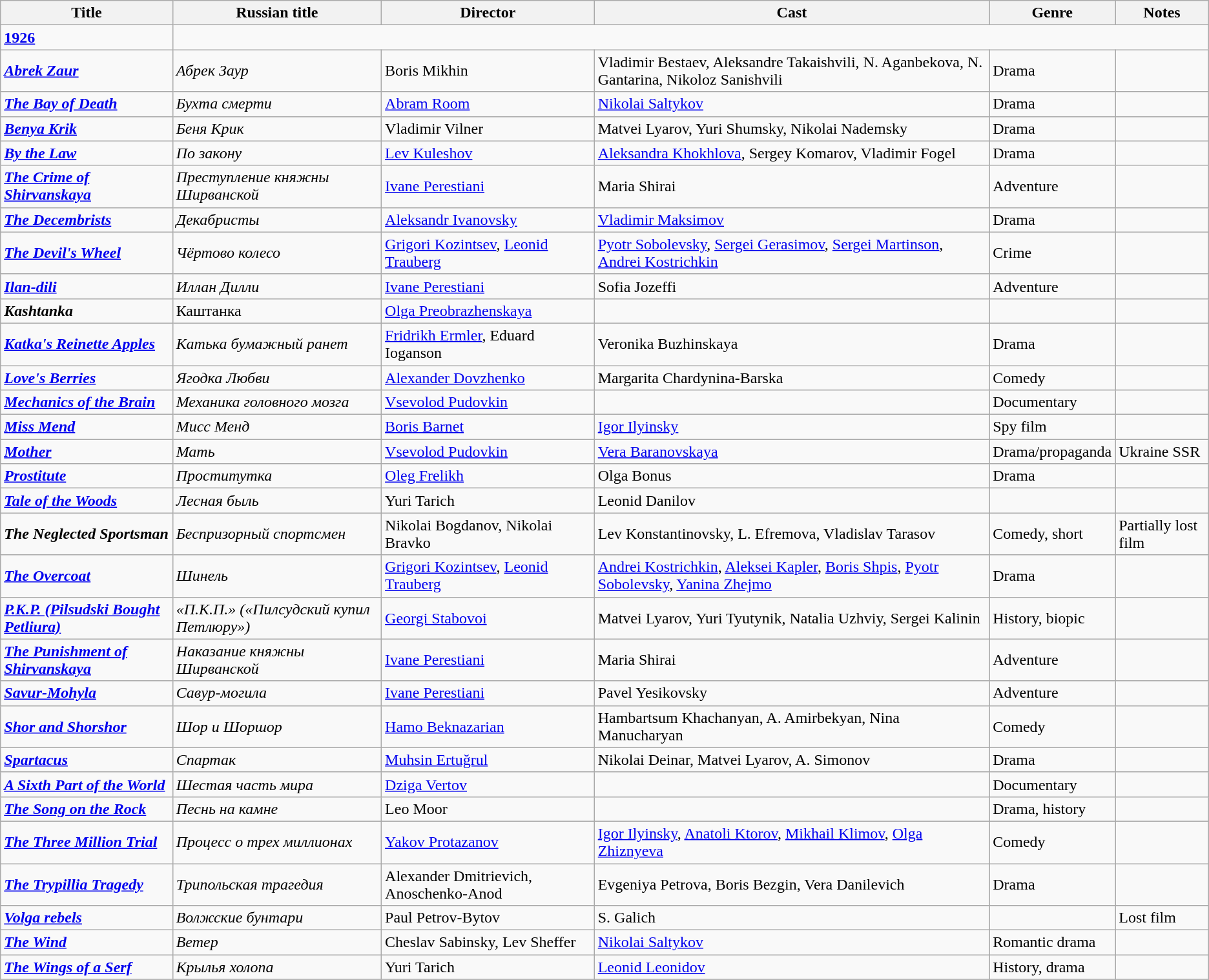<table class="wikitable">
<tr>
<th>Title</th>
<th>Russian title</th>
<th>Director</th>
<th>Cast</th>
<th>Genre</th>
<th>Notes</th>
</tr>
<tr>
<td><strong><a href='#'>1926</a></strong></td>
</tr>
<tr>
<td><strong><em><a href='#'>Abrek Zaur</a></em></strong></td>
<td><em>Абрек Заур</em></td>
<td>Boris Mikhin</td>
<td>Vladimir Bestaev, Aleksandre Takaishvili, N. Aganbekova, N. Gantarina, Nikoloz Sanishvili</td>
<td>Drama</td>
<td></td>
</tr>
<tr>
<td><strong><em><a href='#'>The Bay of Death</a></em></strong></td>
<td><em>Бухта смерти</em></td>
<td><a href='#'>Abram Room</a></td>
<td><a href='#'>Nikolai Saltykov</a></td>
<td>Drama</td>
<td></td>
</tr>
<tr>
<td><strong><em><a href='#'>Benya Krik</a></em></strong></td>
<td><em>Беня Крик</em></td>
<td>Vladimir Vilner</td>
<td>Matvei Lyarov, Yuri Shumsky, Nikolai Nademsky</td>
<td>Drama</td>
<td></td>
</tr>
<tr>
<td><strong><em><a href='#'>By the Law</a></em></strong></td>
<td><em>По закону</em></td>
<td><a href='#'>Lev Kuleshov</a></td>
<td><a href='#'>Aleksandra Khokhlova</a>, Sergey Komarov, Vladimir Fogel</td>
<td>Drama</td>
<td></td>
</tr>
<tr>
<td><strong><em><a href='#'>The Crime of Shirvanskaya</a></em></strong></td>
<td><em>Преступление княжны Ширванской</em></td>
<td><a href='#'>Ivane Perestiani</a></td>
<td>Maria Shirai</td>
<td>Adventure</td>
<td></td>
</tr>
<tr>
<td><strong><em><a href='#'>The Decembrists</a></em></strong></td>
<td><em>Декабристы</em></td>
<td><a href='#'>Aleksandr Ivanovsky</a></td>
<td><a href='#'>Vladimir Maksimov</a></td>
<td>Drama</td>
<td></td>
</tr>
<tr>
<td><strong><em><a href='#'>The Devil's Wheel</a></em></strong></td>
<td><em>Чёртово колесо</em></td>
<td><a href='#'>Grigori Kozintsev</a>, <a href='#'>Leonid Trauberg</a></td>
<td><a href='#'>Pyotr Sobolevsky</a>, <a href='#'>Sergei Gerasimov</a>, <a href='#'>Sergei Martinson</a>, <a href='#'>Andrei Kostrichkin</a></td>
<td>Crime</td>
<td></td>
</tr>
<tr>
<td><strong><em><a href='#'>Ilan-dili</a></em></strong></td>
<td><em>Иллан Дилли</em></td>
<td><a href='#'>Ivane Perestiani</a></td>
<td>Sofia Jozeffi</td>
<td>Adventure</td>
<td></td>
</tr>
<tr>
<td><strong><em>Kashtanka</em></strong></td>
<td>Каштанка</td>
<td><a href='#'>Olga Preobrazhenskaya</a></td>
<td></td>
<td></td>
<td></td>
</tr>
<tr>
<td><strong><em><a href='#'>Katka's Reinette Apples</a></em></strong></td>
<td><em>Катька бумажный ранет</em></td>
<td><a href='#'>Fridrikh Ermler</a>, Eduard Ioganson</td>
<td>Veronika Buzhinskaya</td>
<td>Drama</td>
<td></td>
</tr>
<tr>
<td><strong><em><a href='#'>Love's Berries</a></em></strong></td>
<td><em>Ягодка Любви</em></td>
<td><a href='#'>Alexander Dovzhenko</a></td>
<td>Margarita Chardynina-Barska</td>
<td>Comedy</td>
<td></td>
</tr>
<tr>
<td><strong><em><a href='#'>Mechanics of the Brain</a></em></strong></td>
<td><em>Механика головного мозга</em></td>
<td><a href='#'>Vsevolod Pudovkin</a></td>
<td></td>
<td>Documentary</td>
<td></td>
</tr>
<tr>
<td><strong><em><a href='#'>Miss Mend</a></em></strong></td>
<td><em>Мисс Менд</em></td>
<td><a href='#'>Boris Barnet</a></td>
<td><a href='#'>Igor Ilyinsky</a></td>
<td>Spy film</td>
<td></td>
</tr>
<tr>
<td><strong><em><a href='#'>Mother</a></em></strong></td>
<td><em>Мать</em></td>
<td><a href='#'>Vsevolod Pudovkin</a></td>
<td><a href='#'>Vera Baranovskaya</a></td>
<td>Drama/propaganda</td>
<td>Ukraine SSR</td>
</tr>
<tr>
<td><strong><em><a href='#'>Prostitute</a></em></strong></td>
<td><em>Проститутка</em></td>
<td><a href='#'>Oleg Frelikh</a></td>
<td>Olga Bonus</td>
<td>Drama</td>
<td></td>
</tr>
<tr>
<td><strong><em><a href='#'>Tale of the Woods</a></em></strong></td>
<td><em>Лесная быль</em></td>
<td>Yuri Tarich</td>
<td>Leonid Danilov</td>
<td></td>
<td></td>
</tr>
<tr>
<td><strong><em>The Neglected Sportsman</em></strong></td>
<td><em>Беспризорный спортсмен</em></td>
<td>Nikolai Bogdanov, Nikolai Bravko</td>
<td>Lev Konstantinovsky, L. Efremova, Vladislav Tarasov</td>
<td>Comedy, short</td>
<td>Partially lost film</td>
</tr>
<tr>
<td><strong><em><a href='#'>The Overcoat</a></em></strong></td>
<td><em>Шинель</em></td>
<td><a href='#'>Grigori Kozintsev</a>, <a href='#'>Leonid Trauberg</a></td>
<td><a href='#'>Andrei Kostrichkin</a>, <a href='#'>Aleksei Kapler</a>, <a href='#'>Boris Shpis</a>, <a href='#'>Pyotr Sobolevsky</a>, <a href='#'>Yanina Zhejmo</a></td>
<td>Drama</td>
<td></td>
</tr>
<tr>
<td><strong><em><a href='#'>P.K.P. (Pilsudski Bought Petliura)</a></em></strong></td>
<td><em>«П.К.П.» («Пилсудский купил Петлюру»)</em></td>
<td><a href='#'>Georgi Stabovoi</a></td>
<td>Matvei Lyarov, Yuri Tyutynik, Natalia Uzhviy, Sergei Kalinin</td>
<td>History, biopic</td>
<td></td>
</tr>
<tr>
<td><strong><em><a href='#'>The Punishment of Shirvanskaya</a></em></strong></td>
<td><em>Наказание княжны Ширванской</em></td>
<td><a href='#'>Ivane Perestiani</a></td>
<td>Maria Shirai</td>
<td>Adventure</td>
<td></td>
</tr>
<tr>
<td><strong><em><a href='#'>Savur-Mohyla</a></em></strong></td>
<td><em>Савур-могила</em></td>
<td><a href='#'>Ivane Perestiani</a></td>
<td>Pavel Yesikovsky</td>
<td>Adventure</td>
<td></td>
</tr>
<tr>
<td><strong><em><a href='#'>Shor and Shorshor</a></em></strong></td>
<td><em>Шор и Шоршор</em></td>
<td><a href='#'>Hamo Beknazarian</a></td>
<td>Hambartsum Khachanyan, A. Amirbekyan, Nina Manucharyan</td>
<td>Comedy</td>
<td></td>
</tr>
<tr>
<td><strong><em><a href='#'>Spartacus</a></em></strong></td>
<td><em>Спартак</em></td>
<td><a href='#'>Muhsin Ertuğrul</a></td>
<td>Nikolai Deinar, Matvei Lyarov, A. Simonov</td>
<td>Drama</td>
<td></td>
</tr>
<tr>
<td><strong><em><a href='#'>A Sixth Part of the World</a></em></strong></td>
<td><em>Шестая часть мира</em></td>
<td><a href='#'>Dziga Vertov</a></td>
<td></td>
<td>Documentary</td>
<td></td>
</tr>
<tr>
<td><strong><em><a href='#'>The Song on the Rock</a></em></strong></td>
<td><em>Песнь на камне</em></td>
<td>Leo Moor</td>
<td></td>
<td>Drama, history</td>
<td></td>
</tr>
<tr>
<td><strong><em><a href='#'>The Three Million Trial</a></em></strong></td>
<td><em>Процесс о трех миллионах</em></td>
<td><a href='#'>Yakov Protazanov</a></td>
<td><a href='#'>Igor Ilyinsky</a>, <a href='#'>Anatoli Ktorov</a>, <a href='#'>Mikhail Klimov</a>, <a href='#'>Olga Zhiznyeva</a></td>
<td>Comedy</td>
<td></td>
</tr>
<tr>
<td><strong><em><a href='#'>The Trypillia Tragedy</a></em></strong></td>
<td><em>Трипольская трагедия</em></td>
<td>Alexander Dmitrievich, Anoschenko-Anod</td>
<td>Evgeniya Petrova, Boris Bezgin, Vera Danilevich</td>
<td>Drama</td>
<td></td>
</tr>
<tr>
<td><strong><em><a href='#'>Volga rebels</a></em></strong></td>
<td><em>Волжские бунтари</em></td>
<td>Paul Petrov-Bytov</td>
<td>S. Galich</td>
<td></td>
<td>Lost film</td>
</tr>
<tr>
<td><strong><em><a href='#'>The Wind</a></em></strong></td>
<td><em>Ветер</em></td>
<td>Cheslav Sabinsky, Lev Sheffer</td>
<td><a href='#'>Nikolai Saltykov</a></td>
<td>Romantic drama</td>
<td></td>
</tr>
<tr>
<td><strong><em><a href='#'>The Wings of a Serf</a></em></strong></td>
<td><em>Крылья холопа</em></td>
<td>Yuri Tarich</td>
<td><a href='#'>Leonid Leonidov</a></td>
<td>History, drama</td>
<td></td>
</tr>
<tr>
</tr>
</table>
